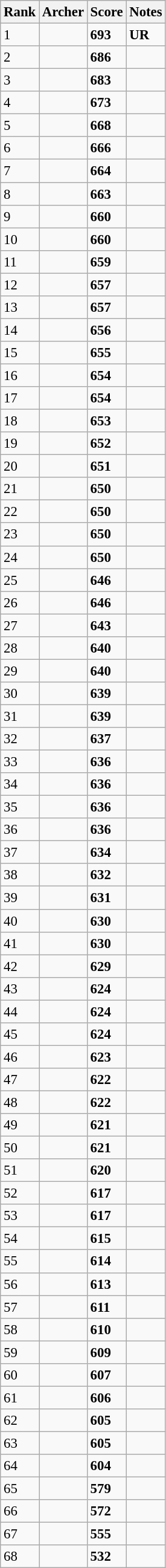<table class="wikitable sortable" style="font-size:95%; text-align:left;">
<tr>
<th>Rank</th>
<th>Archer</th>
<th>Score</th>
<th>Notes</th>
</tr>
<tr>
<td>1</td>
<td></td>
<td><strong>693</strong></td>
<td><strong>UR</strong></td>
</tr>
<tr>
<td>2</td>
<td></td>
<td><strong>686</strong></td>
<td></td>
</tr>
<tr>
<td>3</td>
<td></td>
<td><strong>683</strong></td>
<td></td>
</tr>
<tr>
<td>4</td>
<td></td>
<td><strong>673</strong></td>
<td></td>
</tr>
<tr>
<td>5</td>
<td></td>
<td><strong>668</strong></td>
<td></td>
</tr>
<tr>
<td>6</td>
<td></td>
<td><strong>666</strong></td>
<td></td>
</tr>
<tr>
<td>7</td>
<td></td>
<td><strong>664</strong></td>
<td></td>
</tr>
<tr>
<td>8</td>
<td></td>
<td><strong>663</strong></td>
<td></td>
</tr>
<tr>
<td>9</td>
<td></td>
<td><strong>660</strong></td>
<td></td>
</tr>
<tr>
<td>10</td>
<td></td>
<td><strong>660</strong></td>
<td></td>
</tr>
<tr>
<td>11</td>
<td></td>
<td><strong>659</strong></td>
<td></td>
</tr>
<tr>
<td>12</td>
<td></td>
<td><strong>657</strong></td>
<td></td>
</tr>
<tr>
<td>13</td>
<td></td>
<td><strong>657</strong></td>
<td></td>
</tr>
<tr>
<td>14</td>
<td></td>
<td><strong>656</strong></td>
<td></td>
</tr>
<tr>
<td>15</td>
<td></td>
<td><strong>655</strong></td>
<td></td>
</tr>
<tr>
<td>16</td>
<td></td>
<td><strong>654</strong></td>
<td></td>
</tr>
<tr>
<td>17</td>
<td></td>
<td><strong>654</strong></td>
<td></td>
</tr>
<tr>
<td>18</td>
<td></td>
<td><strong>653</strong></td>
<td></td>
</tr>
<tr>
<td>19</td>
<td></td>
<td><strong>652</strong></td>
<td></td>
</tr>
<tr>
<td>20</td>
<td></td>
<td><strong>651</strong></td>
<td></td>
</tr>
<tr>
<td>21</td>
<td></td>
<td><strong>650</strong></td>
<td></td>
</tr>
<tr>
<td>22</td>
<td></td>
<td><strong>650</strong></td>
<td></td>
</tr>
<tr>
<td>23</td>
<td></td>
<td><strong>650</strong></td>
<td></td>
</tr>
<tr>
<td>24</td>
<td></td>
<td><strong>650</strong></td>
<td></td>
</tr>
<tr>
<td>25</td>
<td></td>
<td><strong>646</strong></td>
<td></td>
</tr>
<tr>
<td>26</td>
<td></td>
<td><strong>646</strong></td>
<td></td>
</tr>
<tr>
<td>27</td>
<td></td>
<td><strong>643</strong></td>
<td></td>
</tr>
<tr>
<td>28</td>
<td></td>
<td><strong>640</strong></td>
<td></td>
</tr>
<tr>
<td>29</td>
<td></td>
<td><strong>640</strong></td>
<td></td>
</tr>
<tr>
<td>30</td>
<td></td>
<td><strong>639</strong></td>
<td></td>
</tr>
<tr>
<td>31</td>
<td></td>
<td><strong>639</strong></td>
<td></td>
</tr>
<tr>
<td>32</td>
<td></td>
<td><strong>637</strong></td>
<td></td>
</tr>
<tr>
<td>33</td>
<td></td>
<td><strong>636</strong></td>
<td></td>
</tr>
<tr>
<td>34</td>
<td></td>
<td><strong>636</strong></td>
<td></td>
</tr>
<tr>
<td>35</td>
<td></td>
<td><strong>636</strong></td>
<td></td>
</tr>
<tr>
<td>36</td>
<td></td>
<td><strong>636</strong></td>
<td></td>
</tr>
<tr>
<td>37</td>
<td></td>
<td><strong>634</strong></td>
<td></td>
</tr>
<tr>
<td>38</td>
<td></td>
<td><strong>632</strong></td>
<td></td>
</tr>
<tr>
<td>39</td>
<td></td>
<td><strong>631</strong></td>
<td></td>
</tr>
<tr>
<td>40</td>
<td></td>
<td><strong>630</strong></td>
<td></td>
</tr>
<tr>
<td>41</td>
<td></td>
<td><strong>630</strong></td>
<td></td>
</tr>
<tr>
<td>42</td>
<td></td>
<td><strong>629</strong></td>
<td></td>
</tr>
<tr>
<td>43</td>
<td></td>
<td><strong>624</strong></td>
<td></td>
</tr>
<tr>
<td>44</td>
<td></td>
<td><strong>624</strong></td>
<td></td>
</tr>
<tr>
<td>45</td>
<td></td>
<td><strong>624</strong></td>
<td></td>
</tr>
<tr>
<td>46</td>
<td></td>
<td><strong>623</strong></td>
<td></td>
</tr>
<tr>
<td>47</td>
<td></td>
<td><strong>622</strong></td>
<td></td>
</tr>
<tr>
<td>48</td>
<td></td>
<td><strong>622</strong></td>
<td></td>
</tr>
<tr>
<td>49</td>
<td></td>
<td><strong>621</strong></td>
<td></td>
</tr>
<tr>
<td>50</td>
<td></td>
<td><strong>621</strong></td>
<td></td>
</tr>
<tr>
<td>51</td>
<td></td>
<td><strong>620</strong></td>
<td></td>
</tr>
<tr>
<td>52</td>
<td></td>
<td><strong>617</strong></td>
<td></td>
</tr>
<tr>
<td>53</td>
<td></td>
<td><strong>617</strong></td>
<td></td>
</tr>
<tr>
<td>54</td>
<td></td>
<td><strong>615</strong></td>
<td></td>
</tr>
<tr>
<td>55</td>
<td></td>
<td><strong>614</strong></td>
<td></td>
</tr>
<tr>
<td>56</td>
<td></td>
<td><strong>613</strong></td>
<td></td>
</tr>
<tr>
<td>57</td>
<td></td>
<td><strong>611</strong></td>
<td></td>
</tr>
<tr>
<td>58</td>
<td></td>
<td><strong>610</strong></td>
<td></td>
</tr>
<tr>
<td>59</td>
<td></td>
<td><strong>609</strong></td>
<td></td>
</tr>
<tr>
<td>60</td>
<td></td>
<td><strong>607</strong></td>
<td></td>
</tr>
<tr>
<td>61</td>
<td></td>
<td><strong>606</strong></td>
<td></td>
</tr>
<tr>
<td>62</td>
<td></td>
<td><strong>605</strong></td>
<td></td>
</tr>
<tr>
<td>63</td>
<td></td>
<td><strong>605</strong></td>
<td></td>
</tr>
<tr>
<td>64</td>
<td></td>
<td><strong>604</strong></td>
<td></td>
</tr>
<tr>
<td>65</td>
<td></td>
<td><strong>579</strong></td>
<td></td>
</tr>
<tr>
<td>66</td>
<td></td>
<td><strong>572</strong></td>
<td></td>
</tr>
<tr>
<td>67</td>
<td></td>
<td><strong>555</strong></td>
<td></td>
</tr>
<tr>
<td>68</td>
<td></td>
<td><strong>532</strong></td>
<td></td>
</tr>
</table>
